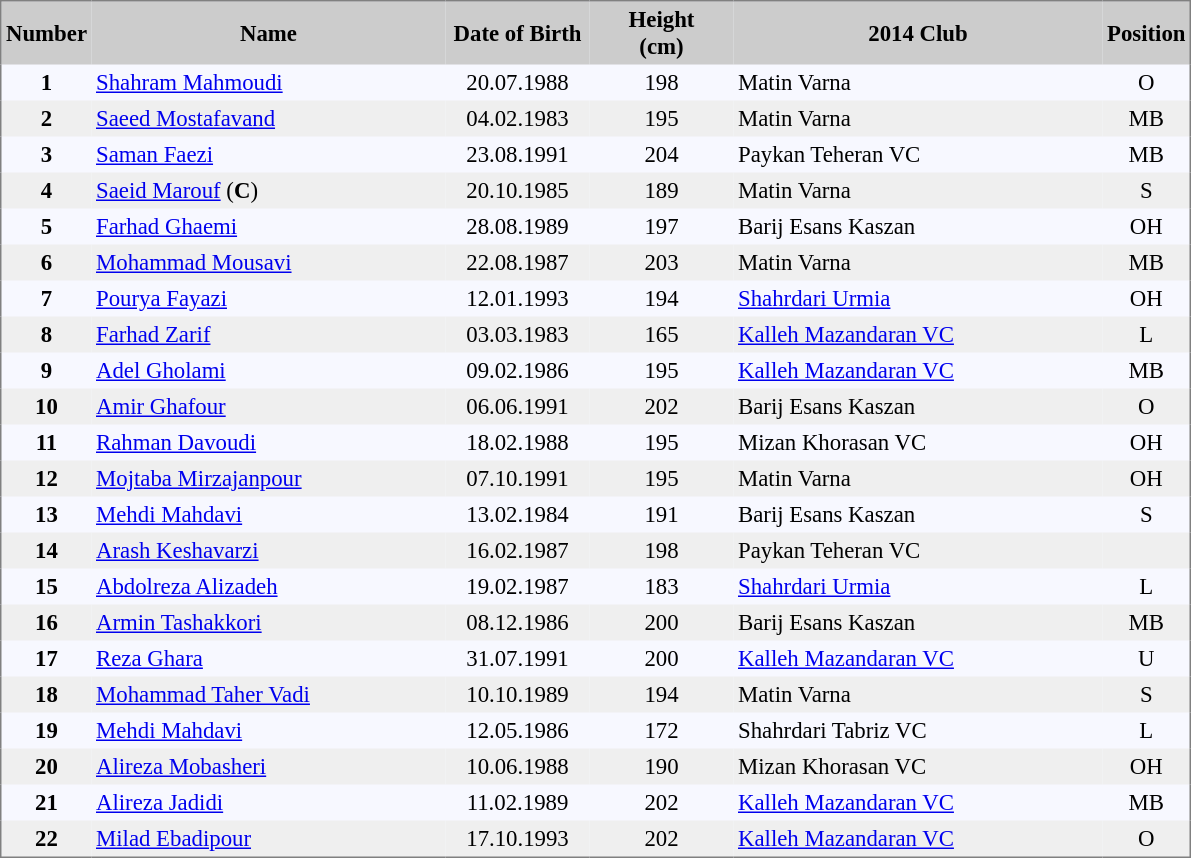<table cellpadding="3" style="background: #f7f8ff; font-size: 95%; border: 1px solid gray; border-collapse: collapse;">
<tr style="background:#ccc;">
<th style="width: 10px;"><strong>Number</strong></th>
<th style="width: 230px;"><strong>Name</strong></th>
<th style="width: 90px;"><strong>Date of Birth</strong></th>
<th style="width: 90px;"><strong>Height<br>(cm)</strong></th>
<th style="width: 240px;"><strong>2014 Club</strong></th>
<th style="width: 50px;"><strong>Position</strong></th>
</tr>
<tr>
<td style="text-align:center;"><strong>1</strong></td>
<td><a href='#'>Shahram Mahmoudi</a></td>
<td style="text-align:center;">20.07.1988</td>
<td style="text-align:center;">198</td>
<td> Matin Varna</td>
<td style="text-align:center;">O</td>
</tr>
<tr style="background: #efefef;">
<td style="text-align:center;"><strong>2</strong></td>
<td><a href='#'>Saeed Mostafavand</a></td>
<td style="text-align:center;">04.02.1983</td>
<td style="text-align:center;">195</td>
<td> Matin Varna</td>
<td style="text-align:center;">MB</td>
</tr>
<tr>
<td style="text-align:center;"><strong>3</strong></td>
<td><a href='#'>Saman Faezi</a></td>
<td style="text-align:center;">23.08.1991</td>
<td style="text-align:center;">204</td>
<td> Paykan Teheran VC</td>
<td style="text-align:center;">MB</td>
</tr>
<tr style="background: #efefef;">
<td style="text-align:center;"><strong>4</strong></td>
<td><a href='#'>Saeid Marouf</a> (<strong>C</strong>)</td>
<td style="text-align:center;">20.10.1985</td>
<td style="text-align:center;">189</td>
<td> Matin Varna</td>
<td style="text-align:center;">S</td>
</tr>
<tr>
<td style="text-align:center;"><strong>5</strong></td>
<td><a href='#'>Farhad Ghaemi</a></td>
<td style="text-align:center;">28.08.1989</td>
<td style="text-align:center;">197</td>
<td> Barij Esans Kaszan</td>
<td style="text-align:center;">OH</td>
</tr>
<tr style="background: #efefef;">
<td style="text-align:center;"><strong>6</strong></td>
<td><a href='#'>Mohammad Mousavi</a></td>
<td style="text-align:center;">22.08.1987</td>
<td style="text-align:center;">203</td>
<td> Matin Varna</td>
<td style="text-align:center;">MB</td>
</tr>
<tr>
<td style="text-align:center;"><strong>7</strong></td>
<td><a href='#'>Pourya Fayazi</a></td>
<td style="text-align:center;">12.01.1993</td>
<td style="text-align:center;">194</td>
<td> <a href='#'>Shahrdari Urmia</a></td>
<td style="text-align:center;">OH</td>
</tr>
<tr style="background: #efefef;">
<td style="text-align:center;"><strong>8</strong></td>
<td><a href='#'>Farhad Zarif</a></td>
<td style="text-align:center;">03.03.1983</td>
<td style="text-align:center;">165</td>
<td> <a href='#'>Kalleh Mazandaran VC</a></td>
<td style="text-align:center;">L</td>
</tr>
<tr>
<td style="text-align:center;"><strong>9</strong></td>
<td><a href='#'>Adel Gholami</a></td>
<td style="text-align:center;">09.02.1986</td>
<td style="text-align:center;">195</td>
<td> <a href='#'>Kalleh Mazandaran VC</a></td>
<td style="text-align:center;">MB</td>
</tr>
<tr style="background: #efefef;">
<td style="text-align:center;"><strong>10</strong></td>
<td><a href='#'>Amir Ghafour</a></td>
<td style="text-align:center;">06.06.1991</td>
<td style="text-align:center;">202</td>
<td> Barij Esans Kaszan</td>
<td style="text-align:center;">O</td>
</tr>
<tr>
<td style="text-align:center;"><strong>11</strong></td>
<td><a href='#'>Rahman Davoudi</a></td>
<td style="text-align:center;">18.02.1988</td>
<td style="text-align:center;">195</td>
<td> Mizan Khorasan VC</td>
<td style="text-align:center;">OH</td>
</tr>
<tr style="background: #efefef;">
<td style="text-align:center;"><strong>12</strong></td>
<td><a href='#'>Mojtaba Mirzajanpour</a></td>
<td style="text-align:center;">07.10.1991</td>
<td style="text-align:center;">195</td>
<td> Matin Varna</td>
<td style="text-align:center;">OH</td>
</tr>
<tr>
<td style="text-align:center;"><strong>13</strong></td>
<td><a href='#'>Mehdi Mahdavi</a></td>
<td style="text-align:center;">13.02.1984</td>
<td style="text-align:center;">191</td>
<td> Barij Esans Kaszan</td>
<td style="text-align:center;">S</td>
</tr>
<tr style="background: #efefef;">
<td style="text-align:center;"><strong>14</strong></td>
<td><a href='#'>Arash Keshavarzi</a></td>
<td style="text-align:center;">16.02.1987</td>
<td style="text-align:center;">198</td>
<td> Paykan Teheran VC</td>
<td style="text-align:center;"></td>
</tr>
<tr>
<td style="text-align:center;"><strong>15</strong></td>
<td><a href='#'>Abdolreza Alizadeh</a></td>
<td style="text-align:center;">19.02.1987</td>
<td style="text-align:center;">183</td>
<td> <a href='#'>Shahrdari Urmia</a></td>
<td style="text-align:center;">L</td>
</tr>
<tr style="background: #efefef;">
<td style="text-align:center;"><strong>16</strong></td>
<td><a href='#'>Armin Tashakkori</a></td>
<td style="text-align:center;">08.12.1986</td>
<td style="text-align:center;">200</td>
<td> Barij Esans Kaszan</td>
<td style="text-align:center;">MB</td>
</tr>
<tr>
<td style="text-align:center;"><strong>17</strong></td>
<td><a href='#'>Reza Ghara</a></td>
<td style="text-align:center;">31.07.1991</td>
<td style="text-align:center;">200</td>
<td> <a href='#'>Kalleh Mazandaran VC</a></td>
<td style="text-align:center;">U</td>
</tr>
<tr style="background: #efefef;">
<td style="text-align:center;"><strong>18</strong></td>
<td><a href='#'>Mohammad Taher Vadi</a></td>
<td style="text-align:center;">10.10.1989</td>
<td style="text-align:center;">194</td>
<td> Matin Varna</td>
<td style="text-align:center;">S</td>
</tr>
<tr>
<td style="text-align:center;"><strong>19</strong></td>
<td><a href='#'>Mehdi Mahdavi</a></td>
<td style="text-align:center;">12.05.1986</td>
<td style="text-align:center;">172</td>
<td> Shahrdari Tabriz VC</td>
<td style="text-align:center;">L</td>
</tr>
<tr style="background: #efefef;">
<td style="text-align:center;"><strong>20</strong></td>
<td><a href='#'>Alireza Mobasheri</a></td>
<td style="text-align:center;">10.06.1988</td>
<td style="text-align:center;">190</td>
<td> Mizan Khorasan VC</td>
<td style="text-align:center;">OH</td>
</tr>
<tr>
<td style="text-align:center;"><strong>21</strong></td>
<td><a href='#'>Alireza Jadidi</a></td>
<td style="text-align:center;">11.02.1989</td>
<td style="text-align:center;">202</td>
<td> <a href='#'>Kalleh Mazandaran VC</a></td>
<td style="text-align:center;">MB</td>
</tr>
<tr style="background: #efefef;">
<td style="text-align:center;"><strong>22</strong></td>
<td><a href='#'>Milad Ebadipour</a></td>
<td style="text-align:center;">17.10.1993</td>
<td style="text-align:center;">202</td>
<td> <a href='#'>Kalleh Mazandaran VC</a></td>
<td style="text-align:center;">O</td>
</tr>
</table>
